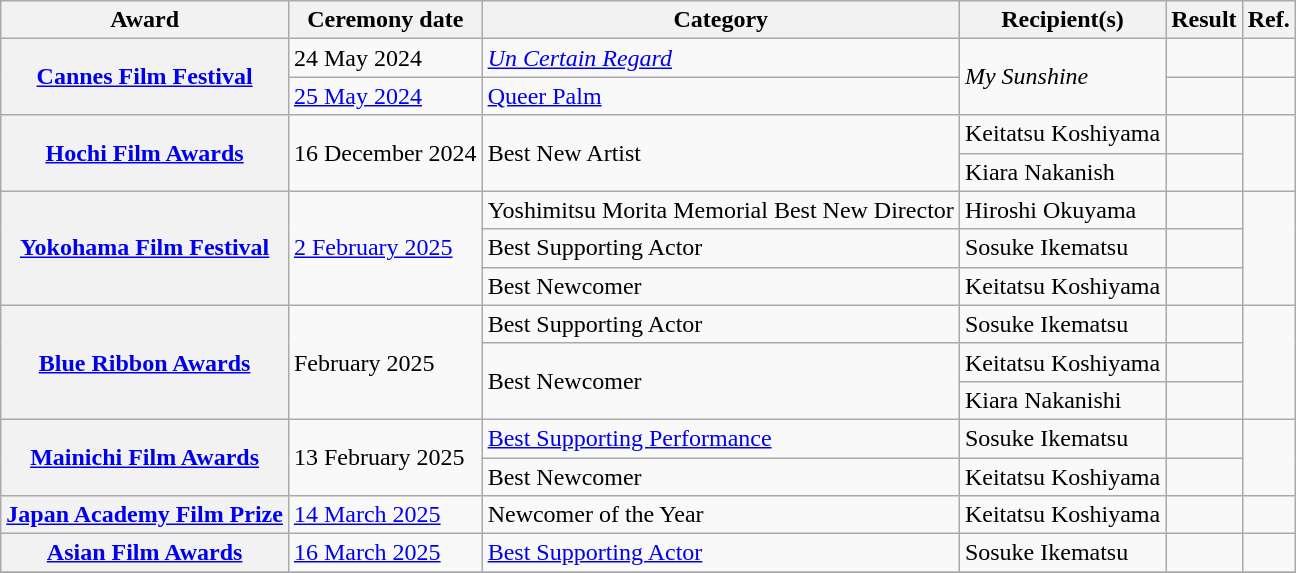<table class="wikitable sortable plainrowheaders">
<tr>
<th scope="col">Award</th>
<th scope="col">Ceremony date</th>
<th scope="col">Category</th>
<th scope="col">Recipient(s)</th>
<th scope="col">Result</th>
<th scope="col "class="unsortable">Ref.</th>
</tr>
<tr>
<th scope="row" rowspan="2"><a href='#'>Cannes Film Festival</a></th>
<td>24 May 2024</td>
<td><em><a href='#'>Un Certain Regard</a></em></td>
<td rowspan="2"><em>My Sunshine</em></td>
<td></td>
<td align="center"></td>
</tr>
<tr>
<td><a href='#'>25 May 2024</a></td>
<td><a href='#'>Queer Palm</a></td>
<td></td>
<td align="center"></td>
</tr>
<tr>
<th scope="row" rowspan="2"><a href='#'>Hochi Film Awards</a></th>
<td rowspan="2">16 December 2024</td>
<td rowspan="2">Best New Artist</td>
<td>Keitatsu Koshiyama</td>
<td></td>
<td rowspan="2" align="center"></td>
</tr>
<tr>
<td>Kiara Nakanish</td>
<td></td>
</tr>
<tr>
<th scope="row" rowspan="3"><a href='#'>Yokohama Film Festival</a></th>
<td rowspan="3"><a href='#'>2 February 2025</a></td>
<td>Yoshimitsu Morita Memorial Best New Director</td>
<td>Hiroshi Okuyama</td>
<td></td>
<td rowspan="3" align="center"></td>
</tr>
<tr>
<td>Best Supporting Actor</td>
<td>Sosuke Ikematsu</td>
<td></td>
</tr>
<tr>
<td>Best Newcomer</td>
<td>Keitatsu Koshiyama</td>
<td></td>
</tr>
<tr>
<th scope="row" rowspan="3"><a href='#'>Blue Ribbon Awards</a></th>
<td rowspan="3">February 2025</td>
<td>Best Supporting Actor</td>
<td>Sosuke Ikematsu</td>
<td></td>
<td rowspan="3" align="center"></td>
</tr>
<tr>
<td rowspan="2">Best Newcomer</td>
<td>Keitatsu Koshiyama</td>
<td></td>
</tr>
<tr>
<td>Kiara Nakanishi</td>
<td></td>
</tr>
<tr>
<th scope="row" rowspan="2"><a href='#'>Mainichi Film Awards</a></th>
<td rowspan="2">13 February 2025</td>
<td><a href='#'>Best Supporting Performance</a></td>
<td>Sosuke Ikematsu</td>
<td></td>
<td rowspan="2" align="center"></td>
</tr>
<tr>
<td>Best Newcomer</td>
<td>Keitatsu Koshiyama</td>
<td></td>
</tr>
<tr>
<th scope="row"><a href='#'>Japan Academy Film Prize</a></th>
<td><a href='#'>14 March 2025</a></td>
<td>Newcomer of the Year</td>
<td>Keitatsu Koshiyama</td>
<td></td>
<td align="center"></td>
</tr>
<tr>
<th scope="row"><a href='#'>Asian Film Awards</a></th>
<td><a href='#'>16 March 2025</a></td>
<td><a href='#'>Best Supporting Actor</a></td>
<td>Sosuke Ikematsu</td>
<td></td>
<td align="center"></td>
</tr>
<tr>
</tr>
</table>
